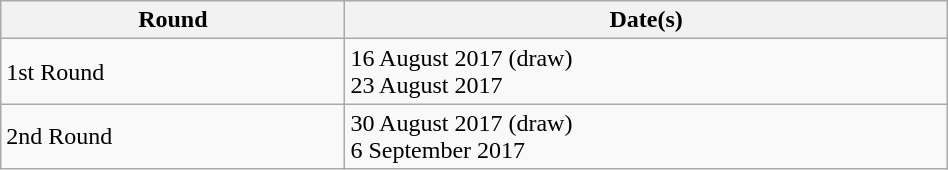<table class="wikitable" style="width:50%; text-align:center;">
<tr>
<th style="width:20%">Round</th>
<th style="width:35%">Date(s)</th>
</tr>
<tr>
<td style="text-align:left;">1st Round</td>
<td style="text-align:left;">16 August 2017 (draw)<br>23 August 2017</td>
</tr>
<tr>
<td style="text-align:left;">2nd Round</td>
<td style="text-align:left;">30 August 2017 (draw)<br>6 September 2017</td>
</tr>
</table>
